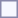<table style="border:1px solid #8888aa; background-color:#f7f8ff; padding:5px; font-size:95%; margin: 0px 12px 12px 0px;">
</table>
